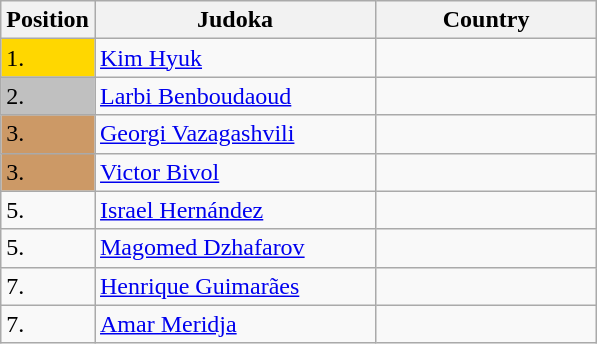<table class=wikitable>
<tr>
<th>Position</th>
<th width=180>Judoka</th>
<th width=140>Country</th>
</tr>
<tr>
<td bgcolor=gold>1.</td>
<td><a href='#'>Kim Hyuk</a></td>
<td></td>
</tr>
<tr>
<td bgcolor=silver>2.</td>
<td><a href='#'>Larbi Benboudaoud</a></td>
<td></td>
</tr>
<tr>
<td bgcolor=CC9966>3.</td>
<td><a href='#'>Georgi Vazagashvili</a></td>
<td></td>
</tr>
<tr>
<td bgcolor=CC9966>3.</td>
<td><a href='#'>Victor Bivol</a></td>
<td></td>
</tr>
<tr>
<td>5.</td>
<td><a href='#'>Israel Hernández</a></td>
<td></td>
</tr>
<tr>
<td>5.</td>
<td><a href='#'>Magomed Dzhafarov</a></td>
<td></td>
</tr>
<tr>
<td>7.</td>
<td><a href='#'>Henrique Guimarães</a></td>
<td></td>
</tr>
<tr>
<td>7.</td>
<td><a href='#'>Amar Meridja</a></td>
<td></td>
</tr>
</table>
